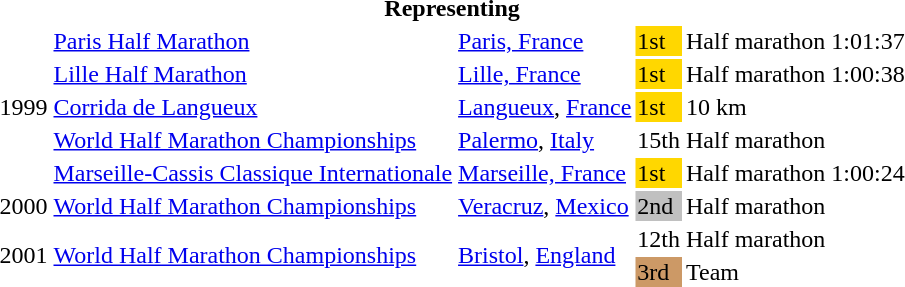<table>
<tr>
<th colspan="6">Representing </th>
</tr>
<tr>
<td rowspan=5>1999</td>
<td><a href='#'>Paris Half Marathon</a></td>
<td><a href='#'>Paris, France</a></td>
<td bgcolor="gold">1st</td>
<td>Half marathon</td>
<td>1:01:37</td>
</tr>
<tr>
<td><a href='#'>Lille Half Marathon</a></td>
<td><a href='#'>Lille, France</a></td>
<td bgcolor="gold">1st</td>
<td>Half marathon</td>
<td>1:00:38</td>
</tr>
<tr>
<td><a href='#'>Corrida de Langueux</a></td>
<td><a href='#'>Langueux</a>, <a href='#'>France</a></td>
<td bgcolor="gold">1st</td>
<td>10 km</td>
<td></td>
</tr>
<tr>
<td><a href='#'>World Half Marathon Championships</a></td>
<td><a href='#'>Palermo</a>, <a href='#'>Italy</a></td>
<td>15th</td>
<td>Half marathon</td>
<td></td>
</tr>
<tr>
<td><a href='#'>Marseille-Cassis Classique Internationale</a></td>
<td><a href='#'>Marseille, France</a></td>
<td bgcolor="gold">1st</td>
<td>Half marathon</td>
<td>1:00:24</td>
</tr>
<tr>
<td>2000</td>
<td><a href='#'>World Half Marathon Championships</a></td>
<td><a href='#'>Veracruz</a>, <a href='#'>Mexico</a></td>
<td bgcolor=silver>2nd</td>
<td>Half marathon</td>
<td></td>
</tr>
<tr>
<td rowspan=2>2001</td>
<td rowspan=2><a href='#'>World Half Marathon Championships</a></td>
<td rowspan=2><a href='#'>Bristol</a>, <a href='#'>England</a></td>
<td>12th</td>
<td>Half marathon</td>
<td></td>
</tr>
<tr>
<td bgcolor=cc9966>3rd</td>
<td>Team</td>
<td></td>
</tr>
</table>
